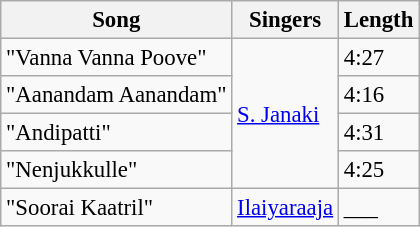<table class="wikitable" style="font-size:95%;">
<tr>
<th>Song</th>
<th>Singers</th>
<th>Length</th>
</tr>
<tr>
<td>"Vanna Vanna Poove"</td>
<td rowspan="4"><a href='#'>S. Janaki</a></td>
<td>4:27</td>
</tr>
<tr>
<td>"Aanandam Aanandam"</td>
<td>4:16</td>
</tr>
<tr>
<td>"Andipatti"</td>
<td>4:31</td>
</tr>
<tr>
<td>"Nenjukkulle"</td>
<td>4:25</td>
</tr>
<tr>
<td>"Soorai Kaatril"</td>
<td><a href='#'>Ilaiyaraaja</a></td>
<td>___</td>
</tr>
</table>
